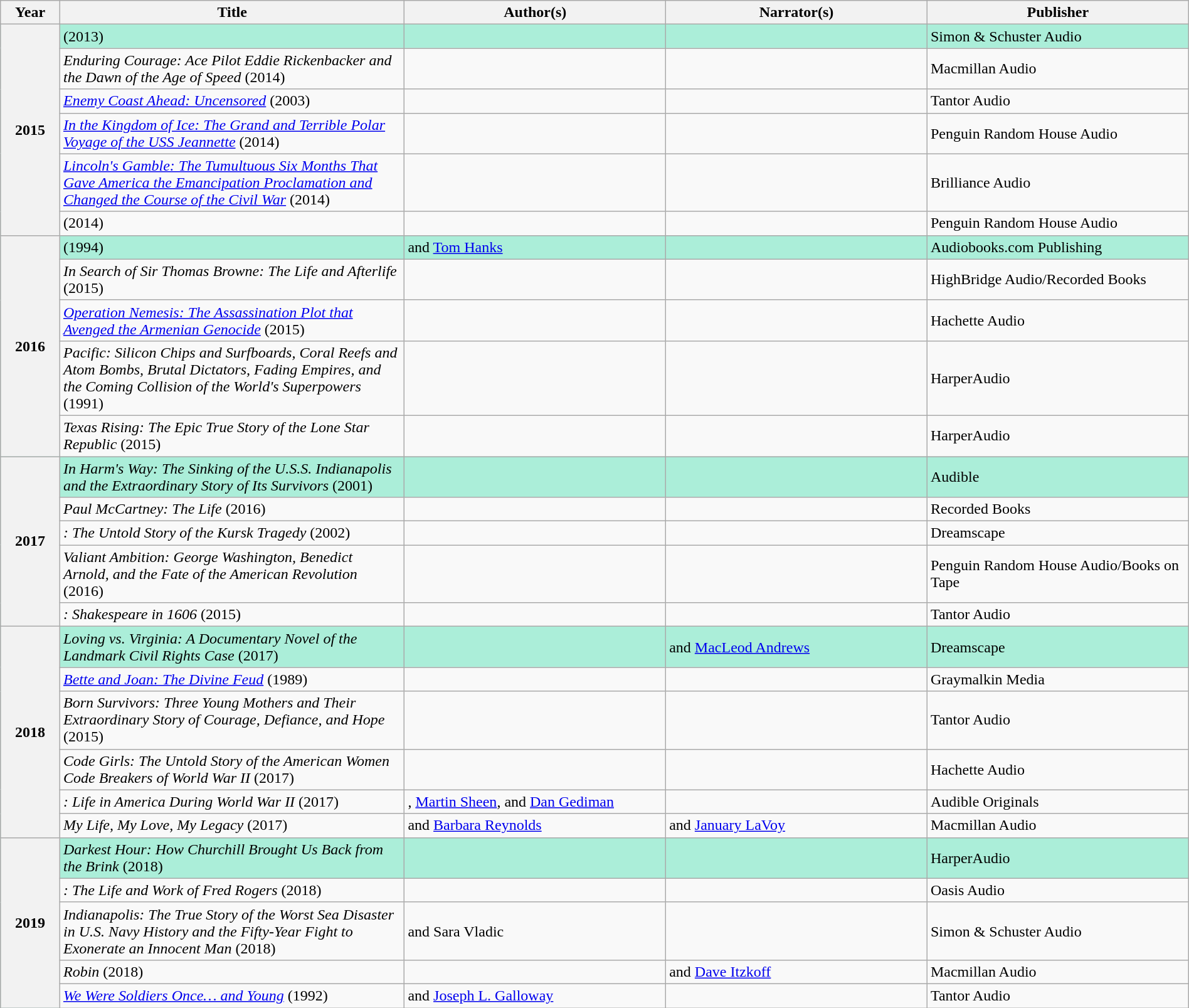<table class="wikitable sortable mw-collapsible" style="width:100%">
<tr>
<th scope="col" width="5%">Year</th>
<th scope="col" width="29%">Title</th>
<th scope="col" width="22%">Author(s)</th>
<th scope="col" width="22%">Narrator(s)</th>
<th scope="col" width="22%">Publisher</th>
</tr>
<tr style="background:#ABEED9">
<th rowspan="6">2015<br></th>
<td><em></em> (2013)</td>
<td></td>
<td></td>
<td>Simon & Schuster Audio</td>
</tr>
<tr>
<td><em>Enduring Courage: Ace Pilot Eddie Rickenbacker and the Dawn of the Age of Speed</em> (2014)</td>
<td></td>
<td></td>
<td>Macmillan Audio</td>
</tr>
<tr>
<td><em><a href='#'>Enemy Coast Ahead: Uncensored</a></em> (2003)</td>
<td></td>
<td></td>
<td>Tantor Audio</td>
</tr>
<tr>
<td><em><a href='#'>In the Kingdom of Ice: The Grand and Terrible Polar Voyage of the USS Jeannette</a></em> (2014)</td>
<td></td>
<td></td>
<td>Penguin Random House Audio</td>
</tr>
<tr>
<td><em><a href='#'>Lincoln's Gamble: The Tumultuous Six Months That Gave America the Emancipation Proclamation and Changed the Course of the Civil War</a></em> (2014)</td>
<td></td>
<td></td>
<td>Brilliance Audio</td>
</tr>
<tr>
<td><em></em> (2014)</td>
<td></td>
<td></td>
<td>Penguin Random House Audio</td>
</tr>
<tr style="background:#ABEED9">
<th rowspan="5">2016<br></th>
<td><em></em> (1994)</td>
<td> and <a href='#'>Tom Hanks</a></td>
<td></td>
<td>Audiobooks.com Publishing</td>
</tr>
<tr>
<td><em>In Search of Sir Thomas Browne: The Life and Afterlife</em> (2015)</td>
<td></td>
<td></td>
<td>HighBridge Audio/Recorded Books</td>
</tr>
<tr>
<td><em><a href='#'>Operation Nemesis: The Assassination Plot that Avenged the Armenian Genocide</a></em> (2015)</td>
<td></td>
<td></td>
<td>Hachette Audio</td>
</tr>
<tr>
<td><em>Pacific: Silicon Chips and Surfboards, Coral Reefs and Atom Bombs, Brutal Dictators, Fading Empires, and the Coming Collision of the World's Superpowers</em> (1991)</td>
<td></td>
<td></td>
<td>HarperAudio</td>
</tr>
<tr>
<td><em>Texas Rising: The Epic True Story of the Lone Star Republic</em> (2015)</td>
<td></td>
<td></td>
<td>HarperAudio</td>
</tr>
<tr style="background:#ABEED9">
<th rowspan="5">2017<br></th>
<td><em>In Harm's Way: The Sinking of the U.S.S. Indianapolis and the Extraordinary Story of Its Survivors</em> (2001)</td>
<td></td>
<td></td>
<td>Audible</td>
</tr>
<tr>
<td><em>Paul McCartney: The Life</em> (2016)</td>
<td></td>
<td></td>
<td>Recorded Books</td>
</tr>
<tr>
<td><em>: The Untold Story of the Kursk Tragedy</em> (2002)</td>
<td></td>
<td></td>
<td>Dreamscape</td>
</tr>
<tr>
<td><em>Valiant Ambition: George Washington, Benedict Arnold, and the Fate of the American Revolution</em> (2016)</td>
<td></td>
<td></td>
<td>Penguin Random House Audio/Books on Tape</td>
</tr>
<tr>
<td><em>: Shakespeare in 1606</em> (2015)</td>
<td></td>
<td></td>
<td>Tantor Audio</td>
</tr>
<tr style="background:#ABEED9">
<th rowspan="6">2018<br></th>
<td><em>Loving vs. Virginia: A Documentary Novel of the Landmark Civil Rights Case</em> (2017)</td>
<td></td>
<td> and <a href='#'>MacLeod Andrews</a></td>
<td>Dreamscape</td>
</tr>
<tr>
<td><em><a href='#'>Bette and Joan: The Divine Feud</a></em> (1989)</td>
<td></td>
<td></td>
<td>Graymalkin Media</td>
</tr>
<tr>
<td><em>Born Survivors: Three Young Mothers and Their Extraordinary Story of Courage, Defiance, and Hope</em> (2015)</td>
<td></td>
<td></td>
<td>Tantor Audio</td>
</tr>
<tr>
<td><em>Code Girls: The Untold Story of the American Women Code Breakers of World War II</em> (2017)</td>
<td></td>
<td></td>
<td>Hachette Audio</td>
</tr>
<tr>
<td><em>: Life in America During World War II</em> (2017)</td>
<td>, <a href='#'>Martin Sheen</a>, and <a href='#'>Dan Gediman</a></td>
<td></td>
<td>Audible Originals</td>
</tr>
<tr>
<td><em>My Life, My Love, My Legacy</em> (2017)</td>
<td> and <a href='#'>Barbara Reynolds</a></td>
<td> and <a href='#'>January LaVoy</a></td>
<td>Macmillan Audio</td>
</tr>
<tr style="background:#ABEED9">
<th rowspan="5">2019<br></th>
<td><em>Darkest Hour: How Churchill Brought Us Back from the Brink</em> (2018)</td>
<td></td>
<td></td>
<td>HarperAudio</td>
</tr>
<tr>
<td><em>: The Life and Work of Fred Rogers</em> (2018)</td>
<td></td>
<td></td>
<td>Oasis Audio</td>
</tr>
<tr>
<td><em>Indianapolis: The True Story of the Worst Sea Disaster in U.S. Navy History and the Fifty-Year Fight to Exonerate an Innocent Man</em> (2018)</td>
<td> and Sara Vladic</td>
<td></td>
<td>Simon & Schuster Audio</td>
</tr>
<tr>
<td><em>Robin</em> (2018)</td>
<td></td>
<td> and <a href='#'>Dave Itzkoff</a></td>
<td>Macmillan Audio</td>
</tr>
<tr>
<td><em><a href='#'>We Were Soldiers Once… and Young</a></em> (1992)</td>
<td> and <a href='#'>Joseph L. Galloway</a></td>
<td></td>
<td>Tantor Audio</td>
</tr>
</table>
